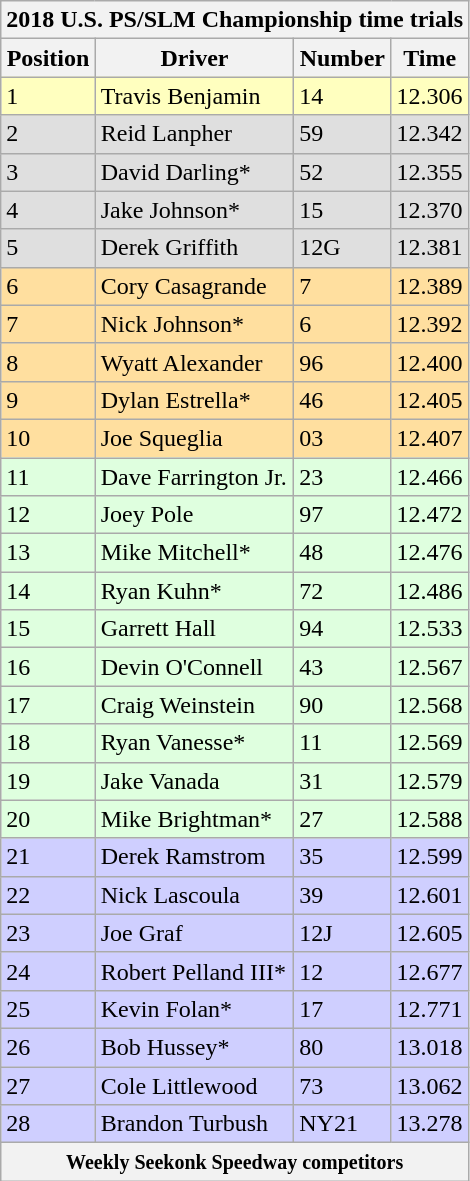<table class="wikitable mw-collapsible mw-collapsed">
<tr>
<th colspan="4">2018 U.S. PS/SLM Championship time trials</th>
</tr>
<tr>
<th>Position</th>
<th>Driver</th>
<th>Number</th>
<th>Time</th>
</tr>
<tr style="background-color:#FFFFBF">
<td>1</td>
<td>Travis Benjamin</td>
<td>14</td>
<td>12.306</td>
</tr>
<tr style="background-color:#DFDFDF">
<td>2</td>
<td>Reid Lanpher</td>
<td>59</td>
<td>12.342</td>
</tr>
<tr style="background-color:#DFDFDF">
<td>3</td>
<td>David Darling*</td>
<td>52</td>
<td>12.355</td>
</tr>
<tr style="background-color:#DFDFDF">
<td>4</td>
<td>Jake Johnson*</td>
<td>15</td>
<td>12.370</td>
</tr>
<tr style="background-color:#DFDFDF">
<td>5</td>
<td>Derek Griffith</td>
<td>12G</td>
<td>12.381</td>
</tr>
<tr style="background-color:#FFDF9F">
<td>6</td>
<td>Cory Casagrande</td>
<td>7</td>
<td>12.389</td>
</tr>
<tr style="background-color:#FFDF9F">
<td>7</td>
<td>Nick Johnson*</td>
<td>6</td>
<td>12.392</td>
</tr>
<tr style="background-color:#FFDF9F">
<td>8</td>
<td>Wyatt Alexander</td>
<td>96</td>
<td>12.400</td>
</tr>
<tr style="background-color:#FFDF9F">
<td>9</td>
<td>Dylan Estrella*</td>
<td>46</td>
<td>12.405</td>
</tr>
<tr style="background-color:#FFDF9F">
<td>10</td>
<td>Joe Squeglia</td>
<td>03</td>
<td>12.407</td>
</tr>
<tr style="background-color:#DFFFDF">
<td>11</td>
<td>Dave Farrington Jr.</td>
<td>23</td>
<td>12.466</td>
</tr>
<tr style="background-color:#DFFFDF">
<td>12</td>
<td>Joey Pole</td>
<td>97</td>
<td>12.472</td>
</tr>
<tr style="background-color:#DFFFDF">
<td>13</td>
<td>Mike Mitchell*</td>
<td>48</td>
<td>12.476</td>
</tr>
<tr style="background-color:#DFFFDF">
<td>14</td>
<td>Ryan Kuhn*</td>
<td>72</td>
<td>12.486</td>
</tr>
<tr style="background-color:#DFFFDF">
<td>15</td>
<td>Garrett Hall</td>
<td>94</td>
<td>12.533</td>
</tr>
<tr style="background-color:#DFFFDF">
<td>16</td>
<td>Devin O'Connell</td>
<td>43</td>
<td>12.567</td>
</tr>
<tr style="background-color:#DFFFDF">
<td>17</td>
<td>Craig Weinstein</td>
<td>90</td>
<td>12.568</td>
</tr>
<tr style="background-color:#DFFFDF">
<td>18</td>
<td>Ryan Vanesse*</td>
<td>11</td>
<td>12.569</td>
</tr>
<tr style="background-color:#DFFFDF">
<td>19</td>
<td>Jake Vanada</td>
<td>31</td>
<td>12.579</td>
</tr>
<tr style="background-color:#DFFFDF">
<td>20</td>
<td>Mike Brightman*</td>
<td>27</td>
<td>12.588</td>
</tr>
<tr style="background-color:#CFCFFF">
<td>21</td>
<td>Derek Ramstrom</td>
<td>35</td>
<td>12.599</td>
</tr>
<tr style="background-color:#CFCFFF">
<td>22</td>
<td>Nick Lascoula</td>
<td>39</td>
<td>12.601</td>
</tr>
<tr style="background-color:#CFCFFF">
<td>23</td>
<td>Joe Graf</td>
<td>12J</td>
<td>12.605</td>
</tr>
<tr style="background-color:#CFCFFF">
<td>24</td>
<td>Robert Pelland III*</td>
<td>12</td>
<td>12.677</td>
</tr>
<tr style="background-color:#CFCFFF">
<td>25</td>
<td>Kevin Folan*</td>
<td>17</td>
<td>12.771</td>
</tr>
<tr style="background-color:#CFCFFF">
<td>26</td>
<td>Bob Hussey*</td>
<td>80</td>
<td>13.018</td>
</tr>
<tr style="background-color:#CFCFFF">
<td>27</td>
<td>Cole Littlewood</td>
<td>73</td>
<td>13.062</td>
</tr>
<tr style="background-color:#CFCFFF">
<td>28</td>
<td>Brandon Turbush</td>
<td>NY21</td>
<td>13.278</td>
</tr>
<tr>
<th colspan="4"><small>Weekly Seekonk Speedway competitors</small></th>
</tr>
</table>
